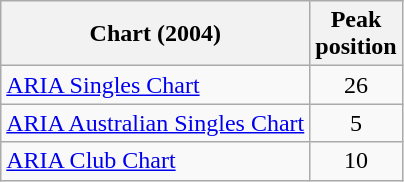<table class="wikitable">
<tr>
<th align="left">Chart (2004)</th>
<th align="left">Peak<br>position</th>
</tr>
<tr>
<td align="left"><a href='#'>ARIA Singles Chart</a></td>
<td align="center">26</td>
</tr>
<tr>
<td align="left"><a href='#'>ARIA Australian Singles Chart</a></td>
<td align="center">5</td>
</tr>
<tr>
<td align="left"><a href='#'>ARIA Club Chart</a></td>
<td align="center">10</td>
</tr>
</table>
